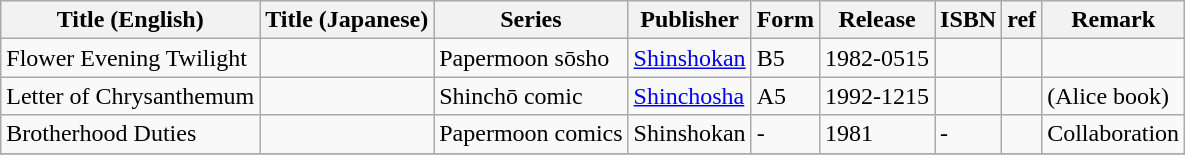<table class="wikitable" style="text-align:left;">
<tr>
<th>Title (English)</th>
<th>Title (Japanese)</th>
<th>Series</th>
<th>Publisher</th>
<th>Form</th>
<th>Release</th>
<th>ISBN</th>
<th>ref</th>
<th>Remark</th>
</tr>
<tr>
<td>Flower Evening Twilight</td>
<td> </td>
<td>Papermoon sōsho</td>
<td><a href='#'>Shinshokan</a></td>
<td>B5</td>
<td>1982-0515</td>
<td></td>
<td></td>
<td></td>
</tr>
<tr>
<td>Letter of Chrysanthemum</td>
<td> </td>
<td>Shinchō comic</td>
<td><a href='#'>Shinchosha</a></td>
<td>A5</td>
<td>1992-1215</td>
<td></td>
<td></td>
<td>(Alice book)</td>
</tr>
<tr>
<td>Brotherhood Duties</td>
<td> </td>
<td>Papermoon comics</td>
<td>Shinshokan</td>
<td>-</td>
<td>1981</td>
<td>-</td>
<td></td>
<td>Collaboration</td>
</tr>
<tr>
</tr>
</table>
